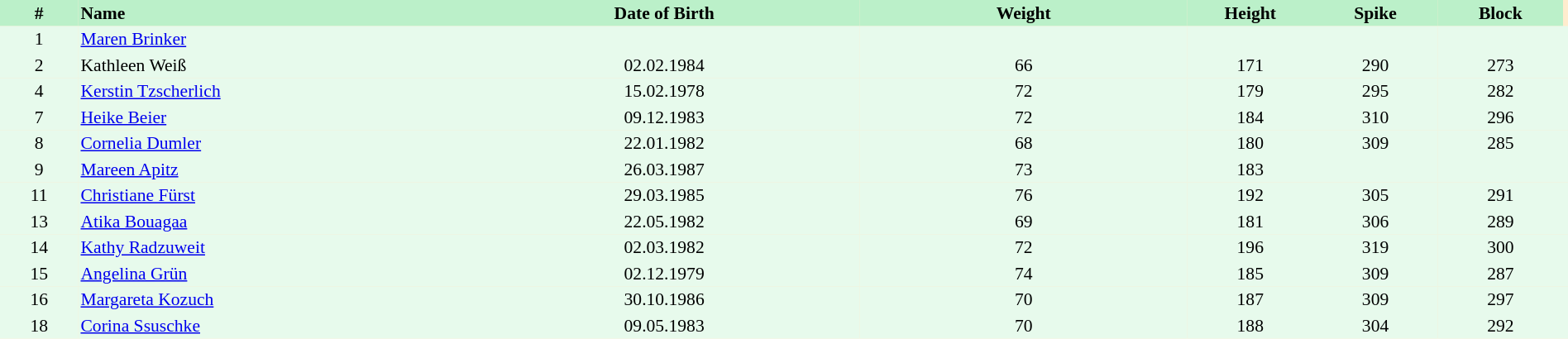<table border=0 cellpadding=2 cellspacing=0  |- bgcolor=#FFECCE style="text-align:center; font-size:90%;" width=100%>
<tr bgcolor=#BBF0C9>
<th width=5%>#</th>
<th width=25% align=left>Name</th>
<th width=25%>Date of Birth</th>
<th width=21%>Weight</th>
<th width=8%>Height</th>
<th width=8%>Spike</th>
<th width=8%>Block</th>
</tr>
<tr bgcolor=#E7FAEC>
<td>1</td>
<td align=left><a href='#'>Maren Brinker</a></td>
<td></td>
<td></td>
<td></td>
<td></td>
<td></td>
<td></td>
</tr>
<tr bgcolor=#E7FAEC>
<td>2</td>
<td align=left>Kathleen Weiß</td>
<td>02.02.1984</td>
<td>66</td>
<td>171</td>
<td>290</td>
<td>273</td>
<td></td>
</tr>
<tr bgcolor=#E7FAEC>
<td>4</td>
<td align=left><a href='#'>Kerstin Tzscherlich</a></td>
<td>15.02.1978</td>
<td>72</td>
<td>179</td>
<td>295</td>
<td>282</td>
<td></td>
</tr>
<tr bgcolor=#E7FAEC>
<td>7</td>
<td align=left><a href='#'>Heike Beier</a></td>
<td>09.12.1983</td>
<td>72</td>
<td>184</td>
<td>310</td>
<td>296</td>
<td></td>
</tr>
<tr bgcolor=#E7FAEC>
<td>8</td>
<td align=left><a href='#'>Cornelia Dumler</a></td>
<td>22.01.1982</td>
<td>68</td>
<td>180</td>
<td>309</td>
<td>285</td>
<td></td>
</tr>
<tr bgcolor=#E7FAEC>
<td>9</td>
<td align=left><a href='#'>Mareen Apitz</a></td>
<td>26.03.1987</td>
<td>73</td>
<td>183</td>
<td></td>
<td></td>
<td></td>
</tr>
<tr bgcolor=#E7FAEC>
<td>11</td>
<td align=left><a href='#'>Christiane Fürst</a></td>
<td>29.03.1985</td>
<td>76</td>
<td>192</td>
<td>305</td>
<td>291</td>
<td></td>
</tr>
<tr bgcolor=#E7FAEC>
<td>13</td>
<td align=left><a href='#'>Atika Bouagaa</a></td>
<td>22.05.1982</td>
<td>69</td>
<td>181</td>
<td>306</td>
<td>289</td>
<td></td>
</tr>
<tr bgcolor=#E7FAEC>
<td>14</td>
<td align=left><a href='#'>Kathy Radzuweit</a></td>
<td>02.03.1982</td>
<td>72</td>
<td>196</td>
<td>319</td>
<td>300</td>
<td></td>
</tr>
<tr bgcolor=#E7FAEC>
<td>15</td>
<td align=left><a href='#'>Angelina Grün</a></td>
<td>02.12.1979</td>
<td>74</td>
<td>185</td>
<td>309</td>
<td>287</td>
<td></td>
</tr>
<tr bgcolor=#E7FAEC>
<td>16</td>
<td align=left><a href='#'>Margareta Kozuch</a></td>
<td>30.10.1986</td>
<td>70</td>
<td>187</td>
<td>309</td>
<td>297</td>
<td></td>
</tr>
<tr bgcolor=#E7FAEC>
<td>18</td>
<td align=left><a href='#'>Corina Ssuschke</a></td>
<td>09.05.1983</td>
<td>70</td>
<td>188</td>
<td>304</td>
<td>292</td>
<td></td>
</tr>
</table>
